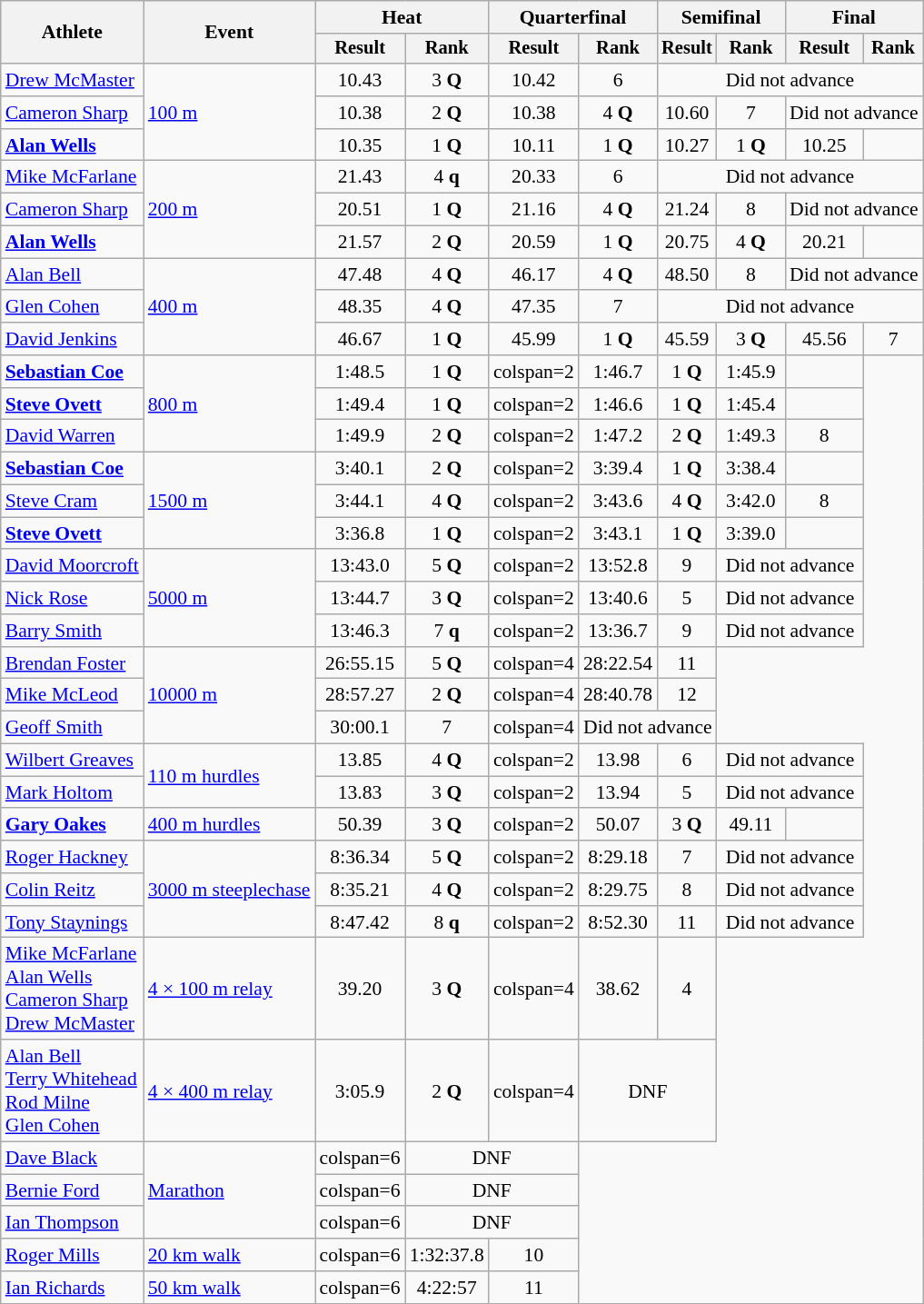<table class=wikitable style="font-size:90%">
<tr>
<th rowspan="2">Athlete</th>
<th rowspan="2">Event</th>
<th colspan="2">Heat</th>
<th colspan="2">Quarterfinal</th>
<th colspan="2">Semifinal</th>
<th colspan="2">Final</th>
</tr>
<tr style="font-size:95%">
<th>Result</th>
<th>Rank</th>
<th>Result</th>
<th>Rank</th>
<th>Result</th>
<th>Rank</th>
<th>Result</th>
<th>Rank</th>
</tr>
<tr align=center>
<td align=left><a href='#'>Drew McMaster</a></td>
<td align=left rowspan=3><a href='#'>100 m</a></td>
<td>10.43</td>
<td>3 <strong>Q</strong></td>
<td>10.42</td>
<td>6</td>
<td colspan=4>Did not advance</td>
</tr>
<tr align=center>
<td align=left><a href='#'>Cameron Sharp</a></td>
<td>10.38</td>
<td>2 <strong>Q</strong></td>
<td>10.38</td>
<td>4 <strong>Q</strong></td>
<td>10.60</td>
<td>7</td>
<td colspan=2>Did not advance</td>
</tr>
<tr align=center>
<td align=left><strong><a href='#'>Alan Wells</a></strong></td>
<td>10.35</td>
<td>1 <strong>Q</strong></td>
<td>10.11</td>
<td>1 <strong>Q</strong></td>
<td>10.27</td>
<td>1 <strong>Q</strong></td>
<td>10.25</td>
<td></td>
</tr>
<tr align=center>
<td align=left><a href='#'>Mike McFarlane</a></td>
<td align=left rowspan=3><a href='#'>200 m</a></td>
<td>21.43</td>
<td>4 <strong>q</strong></td>
<td>20.33</td>
<td>6</td>
<td colspan=4>Did not advance</td>
</tr>
<tr align=center>
<td align=left><a href='#'>Cameron Sharp</a></td>
<td>20.51</td>
<td>1 <strong>Q</strong></td>
<td>21.16</td>
<td>4 <strong>Q</strong></td>
<td>21.24</td>
<td>8</td>
<td colspan=2>Did not advance</td>
</tr>
<tr align=center>
<td align=left><strong><a href='#'>Alan Wells</a></strong></td>
<td>21.57</td>
<td>2 <strong>Q</strong></td>
<td>20.59</td>
<td>1 <strong>Q</strong></td>
<td>20.75</td>
<td>4 <strong>Q</strong></td>
<td>20.21</td>
<td></td>
</tr>
<tr align=center>
<td align=left><a href='#'>Alan Bell</a></td>
<td align=left rowspan=3><a href='#'>400 m</a></td>
<td>47.48</td>
<td>4 <strong>Q</strong></td>
<td>46.17</td>
<td>4 <strong>Q</strong></td>
<td>48.50</td>
<td>8</td>
<td colspan=2>Did not advance</td>
</tr>
<tr align=center>
<td align=left><a href='#'>Glen Cohen</a></td>
<td>48.35</td>
<td>4 <strong>Q</strong></td>
<td>47.35</td>
<td>7</td>
<td colspan=4>Did not advance</td>
</tr>
<tr align=center>
<td align=left><a href='#'>David Jenkins</a></td>
<td>46.67</td>
<td>1 <strong>Q</strong></td>
<td>45.99</td>
<td>1 <strong>Q</strong></td>
<td>45.59</td>
<td>3 <strong>Q</strong></td>
<td>45.56</td>
<td>7</td>
</tr>
<tr align=center>
<td align=left><strong><a href='#'>Sebastian Coe</a></strong></td>
<td align=left rowspan=3><a href='#'>800 m</a></td>
<td>1:48.5</td>
<td>1 <strong>Q</strong></td>
<td>colspan=2 </td>
<td>1:46.7</td>
<td>1 <strong>Q</strong></td>
<td>1:45.9</td>
<td></td>
</tr>
<tr align=center>
<td align=left><strong><a href='#'>Steve Ovett</a></strong></td>
<td>1:49.4</td>
<td>1 <strong>Q</strong></td>
<td>colspan=2 </td>
<td>1:46.6</td>
<td>1 <strong>Q</strong></td>
<td>1:45.4</td>
<td></td>
</tr>
<tr align=center>
<td align=left><a href='#'>David Warren</a></td>
<td>1:49.9</td>
<td>2 <strong>Q</strong></td>
<td>colspan=2 </td>
<td>1:47.2</td>
<td>2 <strong>Q</strong></td>
<td>1:49.3</td>
<td>8</td>
</tr>
<tr align=center>
<td align=left><strong><a href='#'>Sebastian Coe</a></strong></td>
<td align=left rowspan=3><a href='#'>1500 m</a></td>
<td>3:40.1</td>
<td>2 <strong>Q</strong></td>
<td>colspan=2 </td>
<td>3:39.4</td>
<td>1 <strong>Q</strong></td>
<td>3:38.4</td>
<td></td>
</tr>
<tr align=center>
<td align=left><a href='#'>Steve Cram</a></td>
<td>3:44.1</td>
<td>4 <strong>Q</strong></td>
<td>colspan=2 </td>
<td>3:43.6</td>
<td>4 <strong>Q</strong></td>
<td>3:42.0</td>
<td>8</td>
</tr>
<tr align=center>
<td align=left><strong><a href='#'>Steve Ovett</a></strong></td>
<td>3:36.8</td>
<td>1 <strong>Q</strong></td>
<td>colspan=2 </td>
<td>3:43.1</td>
<td>1 <strong>Q</strong></td>
<td>3:39.0</td>
<td></td>
</tr>
<tr align=center>
<td align=left><a href='#'>David Moorcroft</a></td>
<td align=left rowspan=3><a href='#'>5000 m</a></td>
<td>13:43.0</td>
<td>5 <strong>Q</strong></td>
<td>colspan=2 </td>
<td>13:52.8</td>
<td>9</td>
<td colspan=2>Did not advance</td>
</tr>
<tr align=center>
<td align=left><a href='#'>Nick Rose</a></td>
<td>13:44.7</td>
<td>3 <strong>Q</strong></td>
<td>colspan=2 </td>
<td>13:40.6</td>
<td>5</td>
<td colspan=2>Did not advance</td>
</tr>
<tr align=center>
<td align=left><a href='#'>Barry Smith</a></td>
<td>13:46.3</td>
<td>7 <strong>q</strong></td>
<td>colspan=2 </td>
<td>13:36.7</td>
<td>9</td>
<td colspan=2>Did not advance</td>
</tr>
<tr align=center>
<td align=left><a href='#'>Brendan Foster</a></td>
<td align=left rowspan=3><a href='#'>10000 m</a></td>
<td>26:55.15</td>
<td>5 <strong>Q</strong></td>
<td>colspan=4 </td>
<td>28:22.54</td>
<td>11</td>
</tr>
<tr align=center>
<td align=left><a href='#'>Mike McLeod</a></td>
<td>28:57.27</td>
<td>2 <strong>Q</strong></td>
<td>colspan=4 </td>
<td>28:40.78</td>
<td>12</td>
</tr>
<tr align=center>
<td align=left><a href='#'>Geoff Smith</a></td>
<td>30:00.1</td>
<td>7</td>
<td>colspan=4 </td>
<td colspan=2>Did not advance</td>
</tr>
<tr align=center>
<td align=left><a href='#'>Wilbert Greaves</a></td>
<td align=left rowspan=2><a href='#'>110 m hurdles</a></td>
<td>13.85</td>
<td>4 <strong>Q</strong></td>
<td>colspan=2 </td>
<td>13.98</td>
<td>6</td>
<td colspan=2>Did not advance</td>
</tr>
<tr align=center>
<td align=left><a href='#'>Mark Holtom</a></td>
<td>13.83</td>
<td>3 <strong>Q</strong></td>
<td>colspan=2 </td>
<td>13.94</td>
<td>5</td>
<td colspan=2>Did not advance</td>
</tr>
<tr align=center>
<td align=left><strong><a href='#'>Gary Oakes</a></strong></td>
<td align=left><a href='#'>400 m hurdles</a></td>
<td>50.39</td>
<td>3 <strong>Q</strong></td>
<td>colspan=2 </td>
<td>50.07</td>
<td>3 <strong>Q</strong></td>
<td>49.11</td>
<td></td>
</tr>
<tr align=center>
<td align=left><a href='#'>Roger Hackney</a></td>
<td align=left rowspan=3><a href='#'>3000 m steeplechase</a></td>
<td>8:36.34</td>
<td>5 <strong>Q</strong></td>
<td>colspan=2 </td>
<td>8:29.18</td>
<td>7</td>
<td colspan=2>Did not advance</td>
</tr>
<tr align=center>
<td align=left><a href='#'>Colin Reitz</a></td>
<td>8:35.21</td>
<td>4 <strong>Q</strong></td>
<td>colspan=2 </td>
<td>8:29.75</td>
<td>8</td>
<td colspan=2>Did not advance</td>
</tr>
<tr align=center>
<td align=left><a href='#'>Tony Staynings</a></td>
<td>8:47.42</td>
<td>8 <strong>q</strong></td>
<td>colspan=2 </td>
<td>8:52.30</td>
<td>11</td>
<td colspan=2>Did not advance</td>
</tr>
<tr align=center>
<td align=left><a href='#'>Mike McFarlane</a><br><a href='#'>Alan Wells</a><br><a href='#'>Cameron Sharp</a><br><a href='#'>Drew McMaster</a></td>
<td align=left><a href='#'>4 × 100 m relay</a></td>
<td>39.20</td>
<td>3 <strong>Q</strong></td>
<td>colspan=4 </td>
<td>38.62</td>
<td>4</td>
</tr>
<tr align=center>
<td align=left><a href='#'>Alan Bell</a><br><a href='#'>Terry Whitehead</a><br><a href='#'>Rod Milne</a><br><a href='#'>Glen Cohen</a></td>
<td align=left><a href='#'>4 × 400 m relay</a></td>
<td>3:05.9</td>
<td>2 <strong>Q</strong></td>
<td>colspan=4 </td>
<td colspan=2>DNF</td>
</tr>
<tr align=center>
<td align=left><a href='#'>Dave Black</a></td>
<td align=left rowspan=3><a href='#'>Marathon</a></td>
<td>colspan=6 </td>
<td colspan=2>DNF</td>
</tr>
<tr align=center>
<td align=left><a href='#'>Bernie Ford</a></td>
<td>colspan=6 </td>
<td colspan=2>DNF</td>
</tr>
<tr align=center>
<td align=left><a href='#'>Ian Thompson</a></td>
<td>colspan=6 </td>
<td colspan=2>DNF</td>
</tr>
<tr align=center>
<td align=left><a href='#'>Roger Mills</a></td>
<td align=left><a href='#'>20 km walk</a></td>
<td>colspan=6 </td>
<td>1:32:37.8</td>
<td>10</td>
</tr>
<tr align=center>
<td align=left><a href='#'>Ian Richards</a></td>
<td align=left><a href='#'>50 km walk</a></td>
<td>colspan=6 </td>
<td>4:22:57</td>
<td>11</td>
</tr>
</table>
